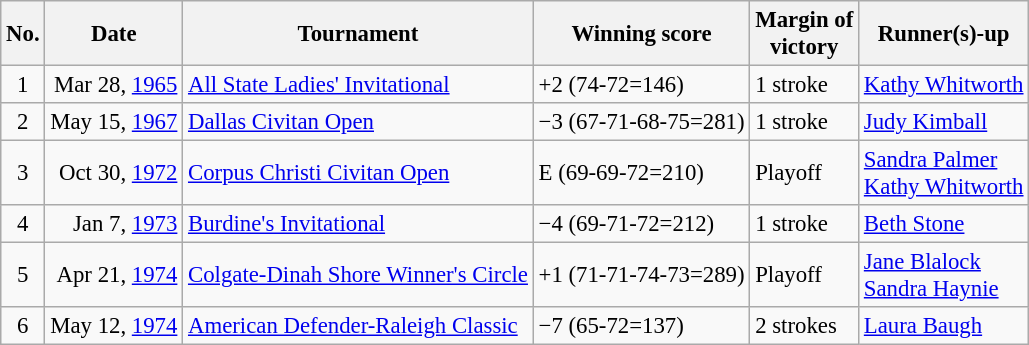<table class="wikitable" style="font-size:95%;">
<tr>
<th>No.</th>
<th>Date</th>
<th>Tournament</th>
<th>Winning score</th>
<th>Margin of<br>victory</th>
<th>Runner(s)-up</th>
</tr>
<tr>
<td align=center>1</td>
<td align=right>Mar 28, <a href='#'>1965</a></td>
<td><a href='#'>All State Ladies' Invitational</a></td>
<td>+2 (74-72=146)</td>
<td>1 stroke</td>
<td> <a href='#'>Kathy Whitworth</a></td>
</tr>
<tr>
<td align=center>2</td>
<td align=right>May 15, <a href='#'>1967</a></td>
<td><a href='#'>Dallas Civitan Open</a></td>
<td>−3 (67-71-68-75=281)</td>
<td>1 stroke</td>
<td> <a href='#'>Judy Kimball</a></td>
</tr>
<tr>
<td align=center>3</td>
<td align=right>Oct 30, <a href='#'>1972</a></td>
<td><a href='#'>Corpus Christi Civitan Open</a></td>
<td>E (69-69-72=210)</td>
<td>Playoff</td>
<td> <a href='#'>Sandra Palmer</a><br> <a href='#'>Kathy Whitworth</a></td>
</tr>
<tr>
<td align=center>4</td>
<td align=right>Jan 7, <a href='#'>1973</a></td>
<td><a href='#'>Burdine's Invitational</a></td>
<td>−4 (69-71-72=212)</td>
<td>1 stroke</td>
<td> <a href='#'>Beth Stone</a></td>
</tr>
<tr>
<td align=center>5</td>
<td align=right>Apr 21, <a href='#'>1974</a></td>
<td><a href='#'>Colgate-Dinah Shore Winner's Circle</a></td>
<td>+1 (71-71-74-73=289)</td>
<td>Playoff</td>
<td> <a href='#'>Jane Blalock</a><br> <a href='#'>Sandra Haynie</a></td>
</tr>
<tr>
<td align=center>6</td>
<td align=right>May 12, <a href='#'>1974</a></td>
<td><a href='#'>American Defender-Raleigh Classic</a></td>
<td>−7 (65-72=137)</td>
<td>2 strokes</td>
<td> <a href='#'>Laura Baugh</a></td>
</tr>
</table>
